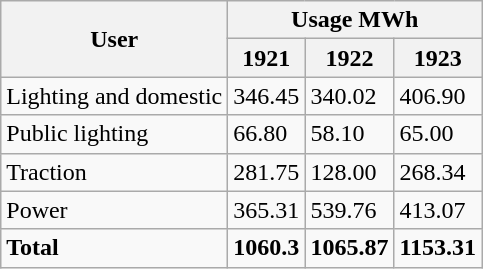<table class="wikitable">
<tr>
<th rowspan="2">User</th>
<th colspan="3">Usage MWh</th>
</tr>
<tr>
<th>1921</th>
<th>1922</th>
<th>1923</th>
</tr>
<tr>
<td>Lighting and domestic</td>
<td>346.45</td>
<td>340.02</td>
<td>406.90</td>
</tr>
<tr>
<td>Public lighting</td>
<td>66.80</td>
<td>58.10</td>
<td>65.00</td>
</tr>
<tr>
<td>Traction</td>
<td>281.75</td>
<td>128.00</td>
<td>268.34</td>
</tr>
<tr>
<td>Power</td>
<td>365.31</td>
<td>539.76</td>
<td>413.07</td>
</tr>
<tr>
<td><strong>Total</strong></td>
<td><strong>1060.3</strong></td>
<td><strong>1065.87</strong></td>
<td><strong>1153.31</strong></td>
</tr>
</table>
